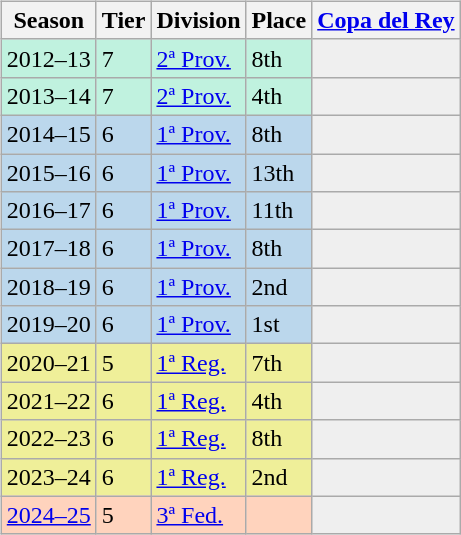<table>
<tr>
<td valign="top" width=0%><br><table class="wikitable">
<tr style="background:#f0f6fa;">
<th>Season</th>
<th>Tier</th>
<th>Division</th>
<th>Place</th>
<th><a href='#'>Copa del Rey</a></th>
</tr>
<tr>
<td style="background:#C0F2DF;">2012–13</td>
<td style="background:#C0F2DF;">7</td>
<td style="background:#C0F2DF;"><a href='#'>2ª Prov.</a></td>
<td style="background:#C0F2DF;">8th</td>
<th style="background:#efefef;"></th>
</tr>
<tr>
<td style="background:#C0F2DF;">2013–14</td>
<td style="background:#C0F2DF;">7</td>
<td style="background:#C0F2DF;"><a href='#'>2ª Prov.</a></td>
<td style="background:#C0F2DF;">4th</td>
<th style="background:#efefef;"></th>
</tr>
<tr>
<td style="background:#BBD7EC;">2014–15</td>
<td style="background:#BBD7EC;">6</td>
<td style="background:#BBD7EC;"><a href='#'>1ª Prov.</a></td>
<td style="background:#BBD7EC;">8th</td>
<th style="background:#efefef;"></th>
</tr>
<tr>
<td style="background:#BBD7EC;">2015–16</td>
<td style="background:#BBD7EC;">6</td>
<td style="background:#BBD7EC;"><a href='#'>1ª Prov.</a></td>
<td style="background:#BBD7EC;">13th</td>
<th style="background:#efefef;"></th>
</tr>
<tr>
<td style="background:#BBD7EC;">2016–17</td>
<td style="background:#BBD7EC;">6</td>
<td style="background:#BBD7EC;"><a href='#'>1ª Prov.</a></td>
<td style="background:#BBD7EC;">11th</td>
<th style="background:#efefef;"></th>
</tr>
<tr>
<td style="background:#BBD7EC;">2017–18</td>
<td style="background:#BBD7EC;">6</td>
<td style="background:#BBD7EC;"><a href='#'>1ª Prov.</a></td>
<td style="background:#BBD7EC;">8th</td>
<th style="background:#efefef;"></th>
</tr>
<tr>
<td style="background:#BBD7EC;">2018–19</td>
<td style="background:#BBD7EC;">6</td>
<td style="background:#BBD7EC;"><a href='#'>1ª Prov.</a></td>
<td style="background:#BBD7EC;">2nd</td>
<th style="background:#efefef;"></th>
</tr>
<tr>
<td style="background:#BBD7EC;">2019–20</td>
<td style="background:#BBD7EC;">6</td>
<td style="background:#BBD7EC;"><a href='#'>1ª Prov.</a></td>
<td style="background:#BBD7EC;">1st</td>
<th style="background:#efefef;"></th>
</tr>
<tr>
<td style="background:#EFEF99;">2020–21</td>
<td style="background:#EFEF99;">5</td>
<td style="background:#EFEF99;"><a href='#'>1ª Reg.</a></td>
<td style="background:#EFEF99;">7th</td>
<th style="background:#efefef;"></th>
</tr>
<tr>
<td style="background:#EFEF99;">2021–22</td>
<td style="background:#EFEF99;">6</td>
<td style="background:#EFEF99;"><a href='#'>1ª Reg.</a></td>
<td style="background:#EFEF99;">4th</td>
<th style="background:#efefef;"></th>
</tr>
<tr>
<td style="background:#EFEF99;">2022–23</td>
<td style="background:#EFEF99;">6</td>
<td style="background:#EFEF99;"><a href='#'>1ª Reg.</a></td>
<td style="background:#EFEF99;">8th</td>
<th style="background:#efefef;"></th>
</tr>
<tr>
<td style="background:#EFEF99;">2023–24</td>
<td style="background:#EFEF99;">6</td>
<td style="background:#EFEF99;"><a href='#'>1ª Reg.</a></td>
<td style="background:#EFEF99;">2nd</td>
<th style="background:#efefef;"></th>
</tr>
<tr>
<td style="background:#FFD3BD;"><a href='#'>2024–25</a></td>
<td style="background:#FFD3BD;">5</td>
<td style="background:#FFD3BD;"><a href='#'>3ª Fed.</a></td>
<td style="background:#FFD3BD;"></td>
<th style="background:#efefef;"></th>
</tr>
</table>
</td>
</tr>
</table>
